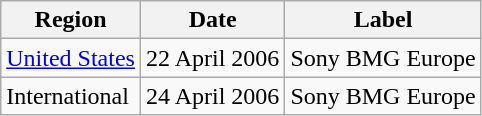<table class="wikitable">
<tr>
<th align="center">Region</th>
<th align="center">Date</th>
<th align="center">Label</th>
</tr>
<tr>
<td align="left"><a href='#'>United States</a></td>
<td align="left">22 April 2006</td>
<td align="left">Sony BMG Europe</td>
</tr>
<tr>
<td align="left">International</td>
<td align="left">24 April 2006</td>
<td align="left">Sony BMG Europe</td>
</tr>
</table>
